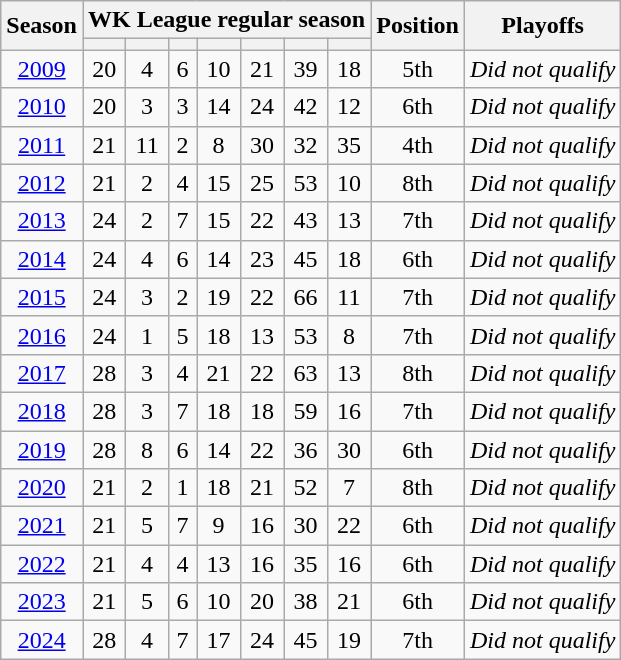<table class="wikitable sortable" style="text-align: center">
<tr>
<th scope="col" rowspan="2">Season</th>
<th colspan="7" class="unsortable">WK League regular season</th>
<th scope="col" rowspan=2  class="unsortable">Position</th>
<th scope="col" rowspan=2 class="unsortable">Playoffs</th>
</tr>
<tr>
<th></th>
<th></th>
<th></th>
<th></th>
<th></th>
<th></th>
<th></th>
</tr>
<tr>
<td><a href='#'>2009</a></td>
<td>20</td>
<td>4</td>
<td>6</td>
<td>10</td>
<td>21</td>
<td>39</td>
<td>18</td>
<td>5th</td>
<td><em>Did not qualify</em></td>
</tr>
<tr>
<td><a href='#'>2010</a></td>
<td>20</td>
<td>3</td>
<td>3</td>
<td>14</td>
<td>24</td>
<td>42</td>
<td>12</td>
<td>6th</td>
<td><em>Did not qualify</em></td>
</tr>
<tr>
<td><a href='#'>2011</a></td>
<td>21</td>
<td>11</td>
<td>2</td>
<td>8</td>
<td>30</td>
<td>32</td>
<td>35</td>
<td>4th</td>
<td><em>Did not qualify</em></td>
</tr>
<tr>
<td><a href='#'>2012</a></td>
<td>21</td>
<td>2</td>
<td>4</td>
<td>15</td>
<td>25</td>
<td>53</td>
<td>10</td>
<td>8th</td>
<td><em>Did not qualify</em></td>
</tr>
<tr>
<td><a href='#'>2013</a></td>
<td>24</td>
<td>2</td>
<td>7</td>
<td>15</td>
<td>22</td>
<td>43</td>
<td>13</td>
<td>7th</td>
<td><em>Did not qualify</em></td>
</tr>
<tr>
<td><a href='#'>2014</a></td>
<td>24</td>
<td>4</td>
<td>6</td>
<td>14</td>
<td>23</td>
<td>45</td>
<td>18</td>
<td>6th</td>
<td><em>Did not qualify</em></td>
</tr>
<tr>
<td><a href='#'>2015</a></td>
<td>24</td>
<td>3</td>
<td>2</td>
<td>19</td>
<td>22</td>
<td>66</td>
<td>11</td>
<td>7th</td>
<td><em>Did not qualify</em></td>
</tr>
<tr>
<td><a href='#'>2016</a></td>
<td>24</td>
<td>1</td>
<td>5</td>
<td>18</td>
<td>13</td>
<td>53</td>
<td>8</td>
<td>7th</td>
<td><em>Did not qualify</em></td>
</tr>
<tr>
<td><a href='#'>2017</a></td>
<td>28</td>
<td>3</td>
<td>4</td>
<td>21</td>
<td>22</td>
<td>63</td>
<td>13</td>
<td>8th</td>
<td><em>Did not qualify</em></td>
</tr>
<tr>
<td><a href='#'>2018</a></td>
<td>28</td>
<td>3</td>
<td>7</td>
<td>18</td>
<td>18</td>
<td>59</td>
<td>16</td>
<td>7th</td>
<td><em>Did not qualify</em></td>
</tr>
<tr>
<td><a href='#'>2019</a></td>
<td>28</td>
<td>8</td>
<td>6</td>
<td>14</td>
<td>22</td>
<td>36</td>
<td>30</td>
<td>6th</td>
<td><em>Did not qualify</em></td>
</tr>
<tr>
<td><a href='#'>2020</a></td>
<td>21</td>
<td>2</td>
<td>1</td>
<td>18</td>
<td>21</td>
<td>52</td>
<td>7</td>
<td>8th</td>
<td><em>Did not qualify</em></td>
</tr>
<tr>
<td><a href='#'>2021</a></td>
<td>21</td>
<td>5</td>
<td>7</td>
<td>9</td>
<td>16</td>
<td>30</td>
<td>22</td>
<td>6th</td>
<td><em>Did not qualify</em></td>
</tr>
<tr>
<td><a href='#'>2022</a></td>
<td>21</td>
<td>4</td>
<td>4</td>
<td>13</td>
<td>16</td>
<td>35</td>
<td>16</td>
<td>6th</td>
<td><em>Did not qualify</em></td>
</tr>
<tr>
<td><a href='#'>2023</a></td>
<td>21</td>
<td>5</td>
<td>6</td>
<td>10</td>
<td>20</td>
<td>38</td>
<td>21</td>
<td>6th</td>
<td><em>Did not qualify</em></td>
</tr>
<tr>
<td><a href='#'>2024</a></td>
<td>28</td>
<td>4</td>
<td>7</td>
<td>17</td>
<td>24</td>
<td>45</td>
<td>19</td>
<td>7th</td>
<td><em>Did not qualify</em></td>
</tr>
</table>
